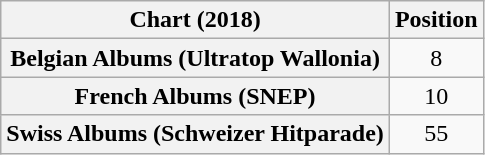<table class="wikitable plainrowheaders" style="text-align:center">
<tr>
<th scope="col">Chart (2018)</th>
<th scope="col">Position</th>
</tr>
<tr>
<th scope="row">Belgian Albums (Ultratop Wallonia)</th>
<td>8</td>
</tr>
<tr>
<th scope="row">French Albums (SNEP)</th>
<td>10</td>
</tr>
<tr>
<th scope="row">Swiss Albums (Schweizer Hitparade)</th>
<td>55</td>
</tr>
</table>
